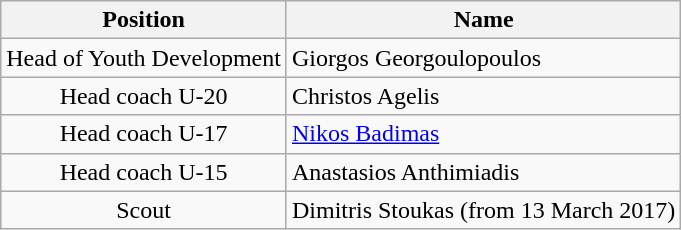<table class="wikitable" style="text-align: center;">
<tr>
<th>Position</th>
<th>Name</th>
</tr>
<tr>
<td>Head of Youth Development</td>
<td style="text-align:left;">Giorgos Georgoulopoulos</td>
</tr>
<tr>
<td>Head coach U-20</td>
<td style="text-align:left;">Christos Agelis</td>
</tr>
<tr>
<td>Head coach U-17</td>
<td style="text-align:left;"><a href='#'>Nikos Badimas</a></td>
</tr>
<tr>
<td>Head coach U-15</td>
<td style="text-align:left;">Anastasios Anthimiadis</td>
</tr>
<tr>
<td>Scout</td>
<td style="text-align:left;">Dimitris Stoukas (from 13 March 2017)</td>
</tr>
</table>
